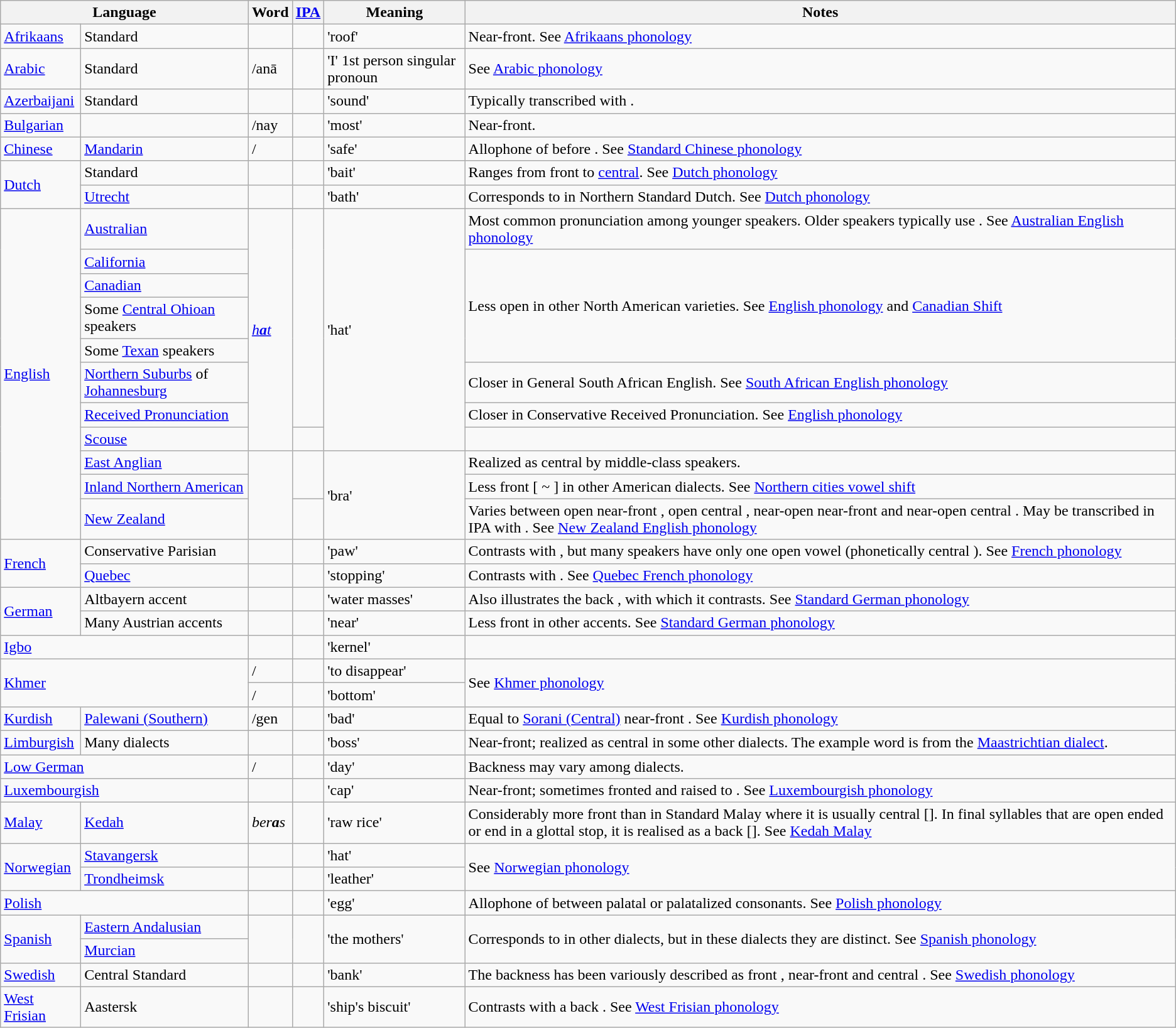<table class="wikitable" style="clear: both;">
<tr>
<th colspan="2">Language</th>
<th>Word</th>
<th><a href='#'>IPA</a></th>
<th>Meaning</th>
<th>Notes</th>
</tr>
<tr>
<td><a href='#'>Afrikaans</a></td>
<td>Standard</td>
<td></td>
<td></td>
<td>'roof'</td>
<td>Near-front. See <a href='#'>Afrikaans phonology</a></td>
</tr>
<tr>
<td><a href='#'>Arabic</a></td>
<td>Standard</td>
<td>/anā</td>
<td></td>
<td>'I' 1st person singular pronoun</td>
<td>See <a href='#'>Arabic phonology</a></td>
</tr>
<tr>
<td><a href='#'>Azerbaijani</a></td>
<td>Standard</td>
<td></td>
<td></td>
<td>'sound'</td>
<td>Typically transcribed with .</td>
</tr>
<tr>
<td><a href='#'>Bulgarian</a></td>
<td></td>
<td>/nay</td>
<td></td>
<td>'most'</td>
<td>Near-front.</td>
</tr>
<tr>
<td><a href='#'>Chinese</a></td>
<td><a href='#'>Mandarin</a></td>
<td> / </td>
<td></td>
<td>'safe'</td>
<td>Allophone of  before . See <a href='#'>Standard Chinese phonology</a></td>
</tr>
<tr>
<td rowspan="2"><a href='#'>Dutch</a></td>
<td>Standard</td>
<td></td>
<td></td>
<td>'bait'</td>
<td>Ranges from front to <a href='#'>central</a>. See <a href='#'>Dutch phonology</a></td>
</tr>
<tr>
<td><a href='#'>Utrecht</a></td>
<td></td>
<td></td>
<td>'bath'</td>
<td>Corresponds to  in Northern Standard Dutch. See <a href='#'>Dutch phonology</a></td>
</tr>
<tr>
<td rowspan="11"><a href='#'>English</a></td>
<td><a href='#'>Australian</a></td>
<td rowspan="8"><em><a href='#'>h<strong>a</strong>t</a></em></td>
<td rowspan="7"></td>
<td rowspan="8">'hat'</td>
<td>Most common pronunciation among younger speakers. Older speakers typically use . See <a href='#'>Australian English phonology</a></td>
</tr>
<tr>
<td><a href='#'>California</a></td>
<td rowspan="4">Less open  in other North American varieties. See <a href='#'>English phonology</a> and <a href='#'>Canadian Shift</a></td>
</tr>
<tr>
<td><a href='#'>Canadian</a></td>
</tr>
<tr>
<td>Some <a href='#'>Central Ohioan</a> speakers</td>
</tr>
<tr>
<td>Some <a href='#'>Texan</a> speakers</td>
</tr>
<tr>
<td><a href='#'>Northern Suburbs</a> of <a href='#'>Johannesburg</a></td>
<td>Closer  in General South African English. See <a href='#'>South African English phonology</a></td>
</tr>
<tr>
<td><a href='#'>Received Pronunciation</a></td>
<td>Closer  in Conservative Received Pronunciation. See <a href='#'>English phonology</a></td>
</tr>
<tr>
<td><a href='#'>Scouse</a></td>
<td></td>
</tr>
<tr>
<td><a href='#'>East Anglian</a></td>
<td rowspan="3"><em></em></td>
<td rowspan="2"></td>
<td rowspan="3">'bra'</td>
<td>Realized as central  by middle-class speakers.</td>
</tr>
<tr>
<td><a href='#'>Inland Northern American</a></td>
<td>Less front [ ~ ] in other American dialects. See <a href='#'>Northern cities vowel shift</a></td>
</tr>
<tr>
<td><a href='#'>New Zealand</a></td>
<td></td>
<td>Varies between open near-front , open central , near-open near-front  and near-open central . May be transcribed in IPA with . See <a href='#'>New Zealand English phonology</a></td>
</tr>
<tr>
<td rowspan="2"><a href='#'>French</a></td>
<td>Conservative Parisian</td>
<td></td>
<td></td>
<td>'paw'</td>
<td>Contrasts with , but many speakers have only one open vowel (phonetically central ). See <a href='#'>French phonology</a></td>
</tr>
<tr>
<td><a href='#'>Quebec</a></td>
<td></td>
<td></td>
<td>'stopping'</td>
<td>Contrasts with . See <a href='#'>Quebec French phonology</a></td>
</tr>
<tr>
<td rowspan="2"><a href='#'>German</a></td>
<td>Altbayern accent</td>
<td></td>
<td></td>
<td>'water masses'</td>
<td>Also illustrates the back , with which it contrasts. See <a href='#'>Standard German phonology</a></td>
</tr>
<tr>
<td>Many Austrian accents</td>
<td></td>
<td></td>
<td>'near'</td>
<td>Less front in other accents. See <a href='#'>Standard German phonology</a></td>
</tr>
<tr>
<td colspan="2"><a href='#'>Igbo</a></td>
<td></td>
<td></td>
<td>'kernel'</td>
<td></td>
</tr>
<tr>
<td colspan="2" rowspan="2"><a href='#'>Khmer</a></td>
<td> / </td>
<td></td>
<td>'to disappear'</td>
<td rowspan="2">See <a href='#'>Khmer phonology</a></td>
</tr>
<tr>
<td> / </td>
<td></td>
<td>'bottom'</td>
</tr>
<tr>
<td><a href='#'>Kurdish</a></td>
<td><a href='#'>Palewani (Southern)</a></td>
<td>/gen</td>
<td></td>
<td>'bad'</td>
<td>Equal to <a href='#'>Sorani (Central)</a> near-front . See <a href='#'>Kurdish phonology</a></td>
</tr>
<tr>
<td><a href='#'>Limburgish</a></td>
<td>Many dialects</td>
<td></td>
<td></td>
<td>'boss'</td>
<td>Near-front; realized as central  in some other dialects. The example word is from the <a href='#'>Maastrichtian dialect</a>.</td>
</tr>
<tr>
<td colspan="2"><a href='#'>Low German</a></td>
<td> / </td>
<td></td>
<td>'day'</td>
<td>Backness may vary among dialects.</td>
</tr>
<tr>
<td colspan="2"><a href='#'>Luxembourgish</a></td>
<td></td>
<td></td>
<td>'cap'</td>
<td>Near-front; sometimes fronted and raised to . See <a href='#'>Luxembourgish phonology</a></td>
</tr>
<tr>
<td><a href='#'>Malay</a></td>
<td><a href='#'>Kedah</a></td>
<td><em>ber<strong>a</strong>s</em></td>
<td></td>
<td>'raw rice'</td>
<td>Considerably more front than in Standard Malay where it is usually central []. In final syllables that are open ended or end in a glottal stop, it is realised as a back []. See <a href='#'>Kedah Malay</a></td>
</tr>
<tr>
<td rowspan="2"><a href='#'>Norwegian</a></td>
<td><a href='#'>Stavangersk</a></td>
<td></td>
<td></td>
<td>'hat'</td>
<td rowspan="2">See <a href='#'>Norwegian phonology</a></td>
</tr>
<tr>
<td><a href='#'>Trondheimsk</a></td>
<td></td>
<td></td>
<td>'leather'</td>
</tr>
<tr>
<td colspan="2"><a href='#'>Polish</a></td>
<td></td>
<td></td>
<td>'egg'</td>
<td>Allophone of  between palatal or palatalized consonants. See <a href='#'>Polish phonology</a></td>
</tr>
<tr>
<td rowspan="2"><a href='#'>Spanish</a></td>
<td><a href='#'>Eastern Andalusian</a></td>
<td rowspan="2"></td>
<td rowspan="2"></td>
<td rowspan="2">'the mothers'</td>
<td rowspan="2">Corresponds to  in other dialects, but in these dialects they are distinct. See <a href='#'>Spanish phonology</a></td>
</tr>
<tr>
<td><a href='#'>Murcian</a></td>
</tr>
<tr>
<td><a href='#'>Swedish</a></td>
<td>Central Standard</td>
<td></td>
<td></td>
<td>'bank'</td>
<td>The backness has been variously described as front , near-front  and central . See <a href='#'>Swedish phonology</a></td>
</tr>
<tr>
<td><a href='#'>West Frisian</a></td>
<td>Aastersk</td>
<td></td>
<td></td>
<td>'ship's biscuit'</td>
<td>Contrasts with a back . See <a href='#'>West Frisian phonology</a></td>
</tr>
</table>
